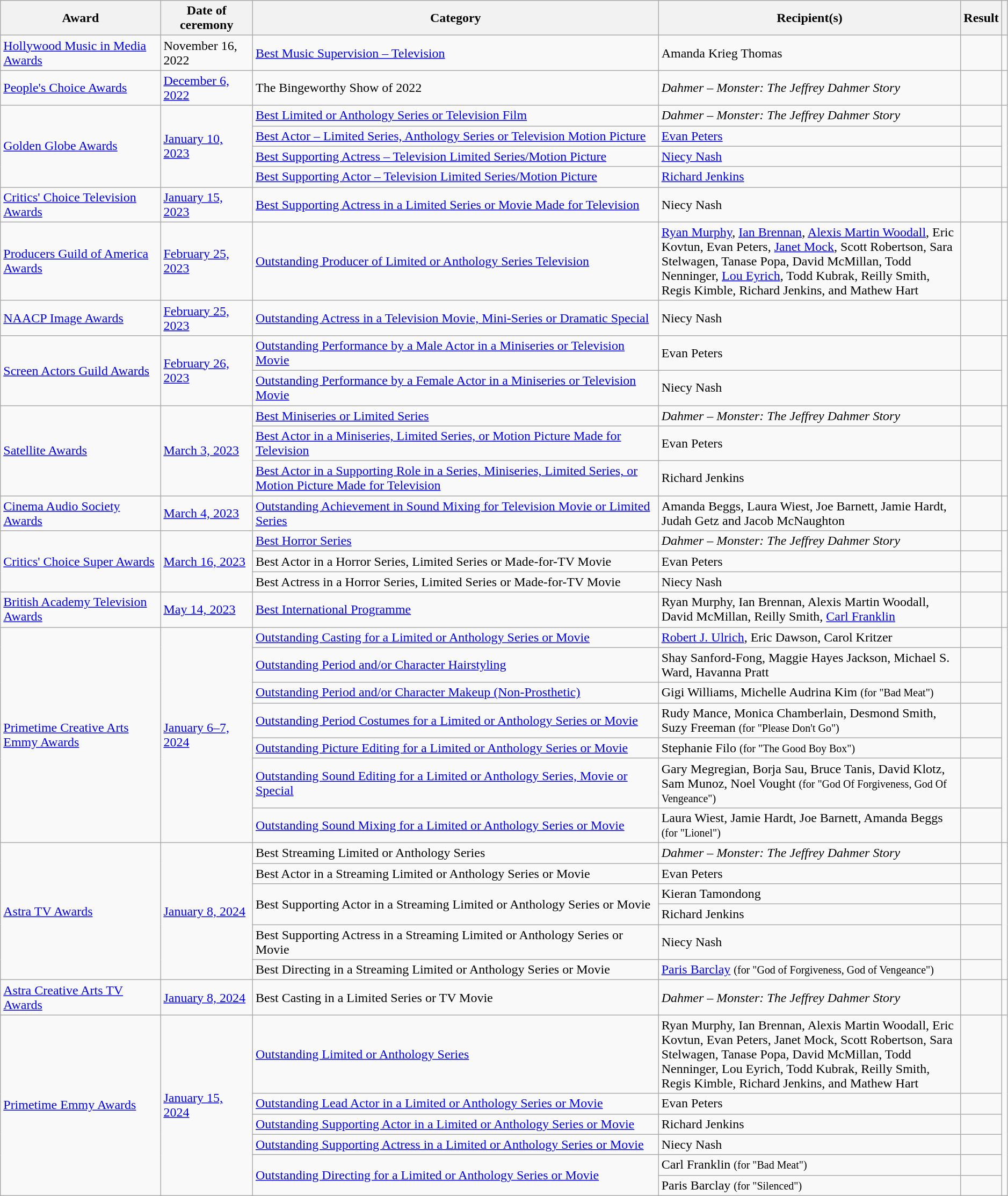<table class="wikitable sortable plainrowheaders" style="width: 99%">
<tr>
<th scope="col">Award</th>
<th scope="col">Date of ceremony</th>
<th scope="col" class="unsortable">Category</th>
<th scope="col" class="unsortable" width=30%>Recipient(s)</th>
<th scope="col">Result</th>
<th scope="col" class="unsortable"></th>
</tr>
<tr>
<td><a href='#'>Hollywood Music in Media Awards</a></td>
<td>November 16, 2022</td>
<td><a href='#'>Best Music Supervision – Television</a></td>
<td>Amanda Krieg Thomas</td>
<td></td>
<td align="center"></td>
</tr>
<tr>
<td><a href='#'>People's Choice Awards</a></td>
<td><a href='#'>December 6, 2022</a></td>
<td>The Bingeworthy Show of 2022</td>
<td><em>Dahmer – Monster: The Jeffrey Dahmer Story</em></td>
<td></td>
<td align="center"></td>
</tr>
<tr>
<td rowspan="4"><a href='#'>Golden Globe Awards</a></td>
<td rowspan="4"><a href='#'>January 10, 2023</a></td>
<td><a href='#'>Best Limited or Anthology Series or Television Film</a></td>
<td><em>Dahmer – Monster: The Jeffrey Dahmer Story</em></td>
<td></td>
<td align="center" rowspan="4"></td>
</tr>
<tr>
<td><a href='#'>Best Actor – Limited Series, Anthology Series or Television Motion Picture</a></td>
<td><a href='#'>Evan Peters</a></td>
<td></td>
</tr>
<tr>
<td><a href='#'>Best Supporting Actress – Television Limited Series/Motion Picture</a></td>
<td><a href='#'>Niecy Nash</a></td>
<td></td>
</tr>
<tr>
<td><a href='#'>Best Supporting Actor – Television Limited Series/Motion Picture</a></td>
<td><a href='#'>Richard Jenkins</a></td>
<td></td>
</tr>
<tr>
<td><a href='#'>Critics' Choice Television Awards</a></td>
<td><a href='#'>January 15, 2023</a></td>
<td><a href='#'>Best Supporting Actress in a Limited Series or Movie Made for Television</a></td>
<td>Niecy Nash</td>
<td></td>
<td align="center"></td>
</tr>
<tr>
<td><a href='#'>Producers Guild of America Awards</a></td>
<td><a href='#'>February 25, 2023</a></td>
<td><a href='#'>Outstanding Producer of Limited or Anthology Series Television</a></td>
<td><a href='#'>Ryan Murphy</a>, <a href='#'>Ian Brennan</a>, <a href='#'>Alexis Martin Woodall</a>, Eric Kovtun, Evan Peters, <a href='#'>Janet Mock</a>, Scott Robertson, Sara Stelwagen, Tanase Popa, David McMillan, Todd Nenninger, <a href='#'>Lou Eyrich</a>, Todd Kubrak, Reilly Smith, Regis Kimble, Richard Jenkins, and Mathew Hart</td>
<td></td>
<td align="center"></td>
</tr>
<tr>
<td><a href='#'>NAACP Image Awards</a></td>
<td><a href='#'>February 25, 2023</a></td>
<td><a href='#'>Outstanding Actress in a Television Movie, Mini-Series or Dramatic Special</a></td>
<td>Niecy Nash</td>
<td></td>
<td align="center"></td>
</tr>
<tr>
<td rowspan="2"><a href='#'>Screen Actors Guild Awards</a></td>
<td rowspan="2"><a href='#'>February 26, 2023</a></td>
<td><a href='#'>Outstanding Performance by a Male Actor in a Miniseries or Television Movie</a></td>
<td>Evan Peters</td>
<td></td>
<td align="center" rowspan="2"></td>
</tr>
<tr>
<td><a href='#'>Outstanding Performance by a Female Actor in a Miniseries or Television Movie</a></td>
<td>Niecy Nash</td>
<td></td>
</tr>
<tr>
<td rowspan="3"><a href='#'>Satellite Awards</a></td>
<td rowspan="3"><a href='#'>March 3, 2023</a></td>
<td><a href='#'>Best Miniseries or Limited Series</a></td>
<td><em>Dahmer – Monster: The Jeffrey Dahmer Story</em></td>
<td></td>
<td align="center" rowspan="3"></td>
</tr>
<tr>
<td><a href='#'>Best Actor in a Miniseries, Limited Series, or Motion Picture Made for Television</a></td>
<td>Evan Peters</td>
<td></td>
</tr>
<tr>
<td><a href='#'>Best Actor in a Supporting Role in a Series, Miniseries, Limited Series, or Motion Picture Made for Television</a></td>
<td>Richard Jenkins</td>
<td></td>
</tr>
<tr>
<td><a href='#'>Cinema Audio Society Awards</a></td>
<td><a href='#'>March 4, 2023</a></td>
<td><a href='#'>Outstanding Achievement in Sound Mixing for Television Movie or Limited Series</a></td>
<td>Amanda Beggs, Laura Wiest, Joe Barnett, Jamie Hardt, Judah Getz and Jacob McNaughton </td>
<td></td>
<td align="center"></td>
</tr>
<tr>
<td rowspan="3"><a href='#'>Critics' Choice Super Awards</a></td>
<td rowspan="3"><a href='#'>March 16, 2023</a></td>
<td><a href='#'>Best Horror Series</a></td>
<td><em>Dahmer – Monster: The Jeffrey Dahmer Story</em></td>
<td></td>
<td align="center" rowspan="3"></td>
</tr>
<tr>
<td>Best Actor in a Horror Series, Limited Series or Made-for-TV Movie</td>
<td>Evan Peters</td>
<td></td>
</tr>
<tr>
<td>Best Actress in a Horror Series, Limited Series or Made-for-TV Movie</td>
<td>Niecy Nash</td>
<td></td>
</tr>
<tr>
<td><a href='#'>British Academy Television Awards</a></td>
<td><a href='#'>May 14, 2023</a></td>
<td><a href='#'>Best International Programme</a></td>
<td>Ryan Murphy, Ian Brennan, Alexis Martin Woodall, David McMillan, Reilly Smith, <a href='#'>Carl Franklin</a></td>
<td></td>
<td align="center"></td>
</tr>
<tr>
<td rowspan="7"><a href='#'>Primetime Creative Arts Emmy Awards</a></td>
<td rowspan="7"><a href='#'>January 6–7, 2024</a></td>
<td><a href='#'>Outstanding Casting for a Limited or Anthology Series or Movie</a></td>
<td><a href='#'>Robert J. Ulrich</a>, Eric Dawson, Carol Kritzer</td>
<td></td>
<td align="center" rowspan="7"></td>
</tr>
<tr>
<td><a href='#'>Outstanding Period and/or Character Hairstyling</a></td>
<td>Shay Sanford-Fong, Maggie Hayes Jackson, Michael S. Ward, Havanna Pratt </td>
<td></td>
</tr>
<tr>
<td><a href='#'>Outstanding Period and/or Character Makeup (Non-Prosthetic)</a></td>
<td>Gigi Williams, Michelle Audrina Kim <small>(for "Bad Meat")</small></td>
<td></td>
</tr>
<tr>
<td><a href='#'>Outstanding Period Costumes for a Limited or Anthology Series or Movie</a></td>
<td>Rudy Mance, Monica Chamberlain, Desmond Smith, Suzy Freeman <small>(for "Please Don't Go")</small></td>
<td></td>
</tr>
<tr>
<td><a href='#'>Outstanding Picture Editing for a Limited or Anthology Series or Movie</a></td>
<td>Stephanie Filo <small>(for "The Good Boy Box")</small></td>
<td></td>
</tr>
<tr>
<td><a href='#'>Outstanding Sound Editing for a Limited or Anthology Series, Movie or Special</a></td>
<td>Gary Megregian, Borja Sau, Bruce Tanis, David Klotz, Sam Munoz, Noel Vought <small>(for "God Of Forgiveness, God Of Vengeance")</small></td>
<td></td>
</tr>
<tr>
<td><a href='#'>Outstanding Sound Mixing for a Limited or Anthology Series or Movie</a></td>
<td>Laura Wiest, Jamie Hardt, Joe Barnett, Amanda Beggs <small>(for "Lionel")</small></td>
<td></td>
</tr>
<tr>
<td rowspan="6"><a href='#'>Astra TV Awards</a></td>
<td rowspan="6"><a href='#'>January 8, 2024</a></td>
<td>Best Streaming Limited or Anthology Series</td>
<td><em>Dahmer – Monster: The Jeffrey Dahmer Story</em></td>
<td></td>
<td align="center" rowspan="6"></td>
</tr>
<tr>
<td>Best Actor in a Streaming Limited or Anthology Series or Movie</td>
<td>Evan Peters</td>
<td></td>
</tr>
<tr>
<td rowspan="2">Best Supporting Actor in a Streaming Limited or Anthology Series or Movie</td>
<td>Kieran Tamondong</td>
<td></td>
</tr>
<tr>
<td>Richard Jenkins</td>
<td></td>
</tr>
<tr>
<td>Best Supporting Actress in a Streaming Limited or Anthology Series or Movie</td>
<td>Niecy Nash</td>
<td></td>
</tr>
<tr>
<td>Best Directing in a Streaming Limited or Anthology Series or Movie</td>
<td><a href='#'>Paris Barclay</a> <small>(for "God of Forgiveness, God of Vengeance")</small></td>
<td></td>
</tr>
<tr>
<td><a href='#'>Astra Creative Arts TV Awards</a></td>
<td><a href='#'>January 8, 2024</a></td>
<td>Best Casting in a Limited Series or TV Movie</td>
<td><em>Dahmer – Monster: The Jeffrey Dahmer Story</em></td>
<td></td>
<td align="center"></td>
</tr>
<tr>
<td rowspan="6"><a href='#'>Primetime Emmy Awards</a></td>
<td rowspan="6"><a href='#'>January 15, 2024</a></td>
<td><a href='#'>Outstanding Limited or Anthology Series</a></td>
<td>Ryan Murphy, Ian Brennan, Alexis Martin Woodall, Eric Kovtun, Evan Peters, Janet Mock, Scott Robertson, Sara Stelwagen, Tanase Popa, David McMillan, Todd Nenninger, Lou Eyrich, Todd Kubrak, Reilly Smith, Regis Kimble, Richard Jenkins, and Mathew Hart</td>
<td></td>
<td align="center" rowspan="6"></td>
</tr>
<tr>
<td><a href='#'>Outstanding Lead Actor in a Limited or Anthology Series or Movie</a></td>
<td>Evan Peters</td>
<td></td>
</tr>
<tr>
<td><a href='#'>Outstanding Supporting Actor in a Limited or Anthology Series or Movie</a></td>
<td>Richard Jenkins</td>
<td></td>
</tr>
<tr>
<td><a href='#'>Outstanding Supporting Actress in a Limited or Anthology Series or Movie</a></td>
<td>Niecy Nash</td>
<td></td>
</tr>
<tr>
<td rowspan="2"><a href='#'>Outstanding Directing for a Limited or Anthology Series or Movie</a></td>
<td>Carl Franklin <small>(for "Bad Meat")</small></td>
<td></td>
</tr>
<tr>
<td>Paris Barclay <small>(for "Silenced")</small></td>
<td></td>
</tr>
</table>
